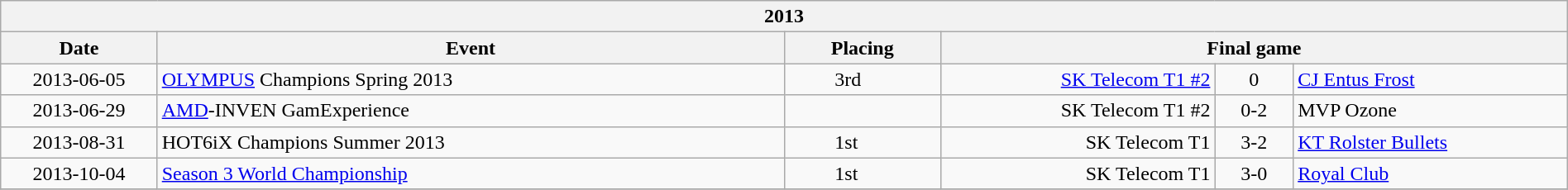<table class="sortable wikitable" style="width: 100%;">
<tr>
<th colspan="6">2013</th>
</tr>
<tr>
<th style="width:10%;">Date</th>
<th style="width:40%;">Event</th>
<th style="width:10%;">Placing</th>
<th colspan="3">Final game</th>
</tr>
<tr>
<td style="text-align:center;">2013-06-05</td>
<td><a href='#'>OLYMPUS</a> Champions Spring 2013</td>
<td style="padding-left: 3.2%;"> 3rd</td>
<td style="text-align:right; width:17.5%;"><a href='#'>SK Telecom T1 #2</a></td>
<td style="text-align:center; width:5%;">0</td>
<td style="width:17.5%;"><a href='#'>CJ Entus Frost</a></td>
</tr>
<tr>
<td style="text-align:center;">2013-06-29</td>
<td><a href='#'>AMD</a>-INVEN GamExperience</td>
<td style="padding-left: 3.2%;"> </td>
<td style="text-align:right;">SK Telecom T1 #2</td>
<td style="text-align:center;">0-2</td>
<td>MVP Ozone</td>
</tr>
<tr>
<td style="text-align:center;">2013-08-31</td>
<td>HOT6iX Champions Summer 2013</td>
<td style="padding-left: 3.2%;"> 1st</td>
<td style="text-align:right;">SK Telecom T1</td>
<td style="text-align:center;">3-2</td>
<td><a href='#'>KT Rolster Bullets</a></td>
</tr>
<tr>
<td style="text-align:center;">2013-10-04</td>
<td><a href='#'>Season 3 World Championship</a></td>
<td style="padding-left: 3.2%;"> 1st</td>
<td style="text-align:right;">SK Telecom T1</td>
<td style="text-align:center;">3-0</td>
<td><a href='#'>Royal Club</a></td>
</tr>
<tr>
</tr>
</table>
